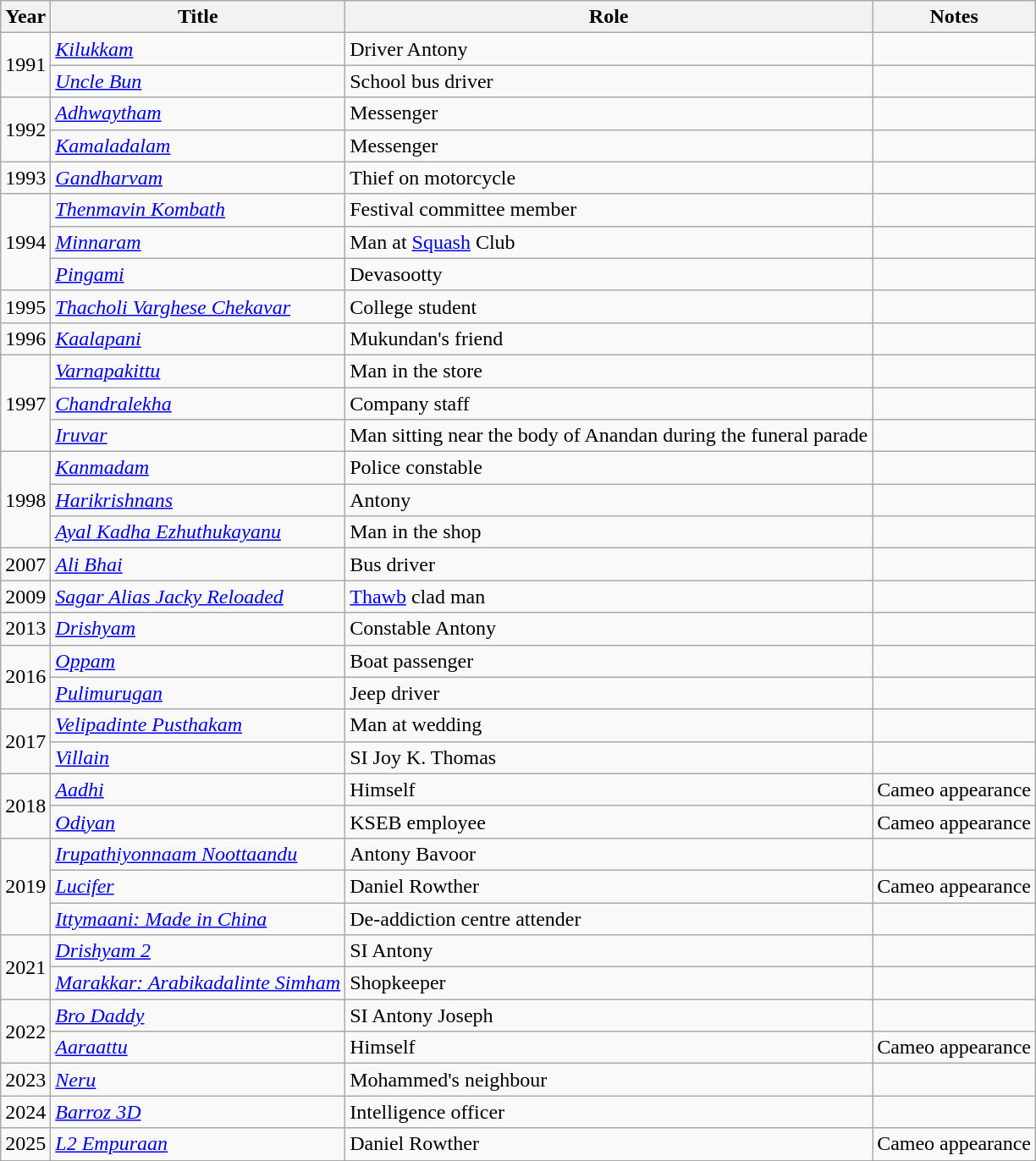<table class="wikitable sortable">
<tr>
<th>Year</th>
<th>Title</th>
<th>Role</th>
<th>Notes</th>
</tr>
<tr>
<td rowspan="2">1991</td>
<td><em><a href='#'>Kilukkam</a></em></td>
<td>Driver Antony</td>
<td></td>
</tr>
<tr>
<td><em><a href='#'>Uncle Bun</a></em></td>
<td>School bus driver</td>
<td></td>
</tr>
<tr>
<td rowspan="2">1992</td>
<td><em><a href='#'>Adhwaytham</a></em></td>
<td>Messenger</td>
<td></td>
</tr>
<tr>
<td><em><a href='#'>Kamaladalam</a></em></td>
<td>Messenger</td>
<td></td>
</tr>
<tr>
<td>1993</td>
<td><em><a href='#'>Gandharvam</a></em></td>
<td>Thief on motorcycle</td>
<td></td>
</tr>
<tr>
<td rowspan="3">1994</td>
<td><em><a href='#'>Thenmavin Kombath</a></em></td>
<td>Festival committee member</td>
<td></td>
</tr>
<tr>
<td><em><a href='#'>Minnaram</a></em></td>
<td>Man at <a href='#'>Squash</a> Club</td>
<td></td>
</tr>
<tr>
<td><em><a href='#'>Pingami</a></em></td>
<td>Devasootty</td>
<td></td>
</tr>
<tr>
<td>1995</td>
<td><em><a href='#'>Thacholi Varghese Chekavar</a></em></td>
<td>College student</td>
<td></td>
</tr>
<tr>
<td>1996</td>
<td><em><a href='#'>Kaalapani</a></em></td>
<td>Mukundan's friend</td>
<td></td>
</tr>
<tr>
<td rowspan="3">1997</td>
<td><em><a href='#'>Varnapakittu</a></em></td>
<td>Man in the store</td>
<td></td>
</tr>
<tr>
<td><em><a href='#'>Chandralekha</a></em></td>
<td>Company staff</td>
<td></td>
</tr>
<tr>
<td><em><a href='#'>Iruvar</a></em></td>
<td>Man sitting near the body of Anandan during the funeral parade</td>
<td></td>
</tr>
<tr>
<td rowspan="3">1998</td>
<td><em><a href='#'>Kanmadam</a></em></td>
<td>Police constable</td>
<td></td>
</tr>
<tr>
<td><em><a href='#'>Harikrishnans</a></em></td>
<td>Antony</td>
<td></td>
</tr>
<tr>
<td><em><a href='#'>Ayal Kadha Ezhuthukayanu</a></em></td>
<td>Man in the shop</td>
<td></td>
</tr>
<tr>
<td>2007</td>
<td><em><a href='#'>Ali Bhai</a></em></td>
<td>Bus driver</td>
<td></td>
</tr>
<tr>
<td>2009</td>
<td><em><a href='#'>Sagar Alias Jacky Reloaded</a></em></td>
<td><a href='#'>Thawb</a> clad man</td>
<td></td>
</tr>
<tr>
<td>2013</td>
<td><em><a href='#'>Drishyam</a></em></td>
<td>Constable Antony</td>
<td style="text-align:center;"></td>
</tr>
<tr>
<td rowspan=2>2016</td>
<td><em><a href='#'>Oppam</a></em></td>
<td>Boat passenger</td>
<td style="text-align:center;"></td>
</tr>
<tr>
<td><em><a href='#'>Pulimurugan</a></em></td>
<td>Jeep driver</td>
<td style="text-align:center;"></td>
</tr>
<tr>
<td rowspan=2>2017</td>
<td><em><a href='#'>Velipadinte Pusthakam</a></em></td>
<td>Man at wedding</td>
<td></td>
</tr>
<tr>
<td><em><a href='#'>Villain</a></em></td>
<td>SI Joy K. Thomas</td>
<td></td>
</tr>
<tr>
<td rowspan=2>2018</td>
<td><em><a href='#'>Aadhi</a></em></td>
<td>Himself</td>
<td>Cameo appearance</td>
</tr>
<tr>
<td><em><a href='#'>Odiyan</a></em></td>
<td>KSEB employee</td>
<td>Cameo appearance</td>
</tr>
<tr>
<td rowspan=3>2019</td>
<td><em><a href='#'>Irupathiyonnaam Noottaandu</a></em></td>
<td>Antony Bavoor</td>
<td></td>
</tr>
<tr>
<td><em><a href='#'>Lucifer</a></em></td>
<td>Daniel Rowther</td>
<td>Cameo appearance</td>
</tr>
<tr>
<td><em><a href='#'>Ittymaani: Made in China</a></em></td>
<td>De-addiction centre attender</td>
<td></td>
</tr>
<tr>
<td rowspan=2>2021</td>
<td><em><a href='#'>Drishyam 2</a></em></td>
<td>SI Antony</td>
<td></td>
</tr>
<tr>
<td><em><a href='#'>Marakkar: Arabikadalinte Simham</a></em></td>
<td>Shopkeeper</td>
<td></td>
</tr>
<tr>
<td rowspan=2>2022</td>
<td><em><a href='#'>Bro Daddy</a></em></td>
<td>SI Antony Joseph</td>
<td></td>
</tr>
<tr>
<td><em><a href='#'>Aaraattu</a></em></td>
<td>Himself</td>
<td>Cameo appearance</td>
</tr>
<tr>
<td>2023</td>
<td><em><a href='#'>Neru</a></em></td>
<td>Mohammed's neighbour</td>
<td></td>
</tr>
<tr>
<td>2024</td>
<td><em><a href='#'>Barroz 3D</a></em></td>
<td>Intelligence officer</td>
<td></td>
</tr>
<tr>
<td>2025</td>
<td><a href='#'><em>L2 Empuraan</em></a></td>
<td>Daniel Rowther</td>
<td>Cameo appearance</td>
</tr>
</table>
